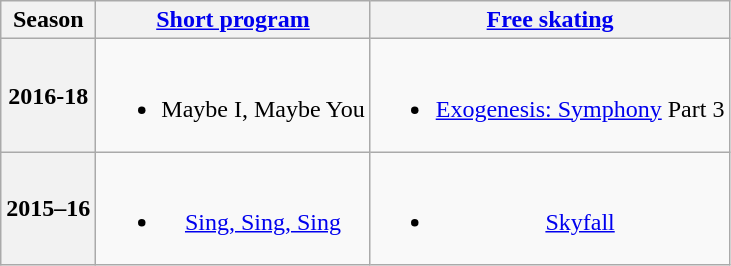<table class=wikitable style=text-align:center>
<tr>
<th>Season</th>
<th><a href='#'>Short program</a></th>
<th><a href='#'>Free skating</a></th>
</tr>
<tr>
<th>2016-18 <br> </th>
<td><br><ul><li>Maybe I, Maybe You <br></li></ul></td>
<td><br><ul><li><a href='#'>Exogenesis: Symphony</a> Part 3 <br></li></ul></td>
</tr>
<tr>
<th>2015–16 <br> </th>
<td><br><ul><li><a href='#'>Sing, Sing, Sing</a> <br></li></ul></td>
<td><br><ul><li><a href='#'>Skyfall</a> <br></li></ul></td>
</tr>
</table>
